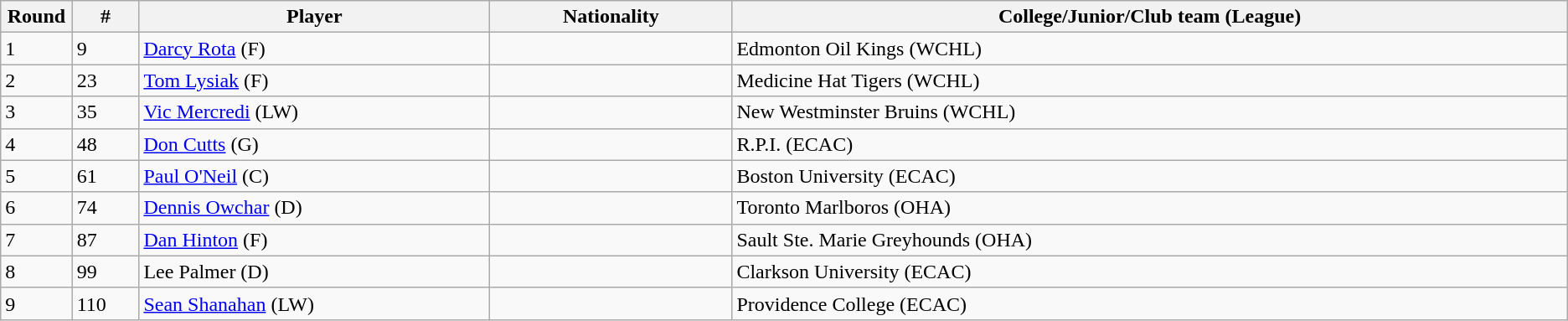<table class="wikitable">
<tr align="center">
<th bgcolor="#DDDDFF" width="4.0%">Round</th>
<th bgcolor="#DDDDFF" width="4.0%">#</th>
<th bgcolor="#DDDDFF" width="21.0%">Player</th>
<th bgcolor="#DDDDFF" width="14.5%">Nationality</th>
<th bgcolor="#DDDDFF" width="50.0%">College/Junior/Club team (League)</th>
</tr>
<tr>
<td>1</td>
<td>9</td>
<td><a href='#'>Darcy Rota</a> (F)</td>
<td></td>
<td>Edmonton Oil Kings (WCHL)</td>
</tr>
<tr>
<td>2</td>
<td>23</td>
<td><a href='#'>Tom Lysiak</a> (F)</td>
<td></td>
<td>Medicine Hat Tigers (WCHL)</td>
</tr>
<tr>
<td>3</td>
<td>35</td>
<td><a href='#'>Vic Mercredi</a> (LW)</td>
<td></td>
<td>New Westminster Bruins (WCHL)</td>
</tr>
<tr>
<td>4</td>
<td>48</td>
<td><a href='#'>Don Cutts</a> (G)</td>
<td></td>
<td>R.P.I. (ECAC)</td>
</tr>
<tr>
<td>5</td>
<td>61</td>
<td><a href='#'>Paul O'Neil</a> (C)</td>
<td></td>
<td>Boston University (ECAC)</td>
</tr>
<tr>
<td>6</td>
<td>74</td>
<td><a href='#'>Dennis Owchar</a> (D)</td>
<td></td>
<td>Toronto Marlboros (OHA)</td>
</tr>
<tr>
<td>7</td>
<td>87</td>
<td><a href='#'>Dan Hinton</a> (F)</td>
<td></td>
<td>Sault Ste. Marie Greyhounds (OHA)</td>
</tr>
<tr>
<td>8</td>
<td>99</td>
<td>Lee Palmer (D)</td>
<td></td>
<td>Clarkson University (ECAC)</td>
</tr>
<tr>
<td>9</td>
<td>110</td>
<td><a href='#'>Sean Shanahan</a> (LW)</td>
<td></td>
<td>Providence College (ECAC)</td>
</tr>
</table>
